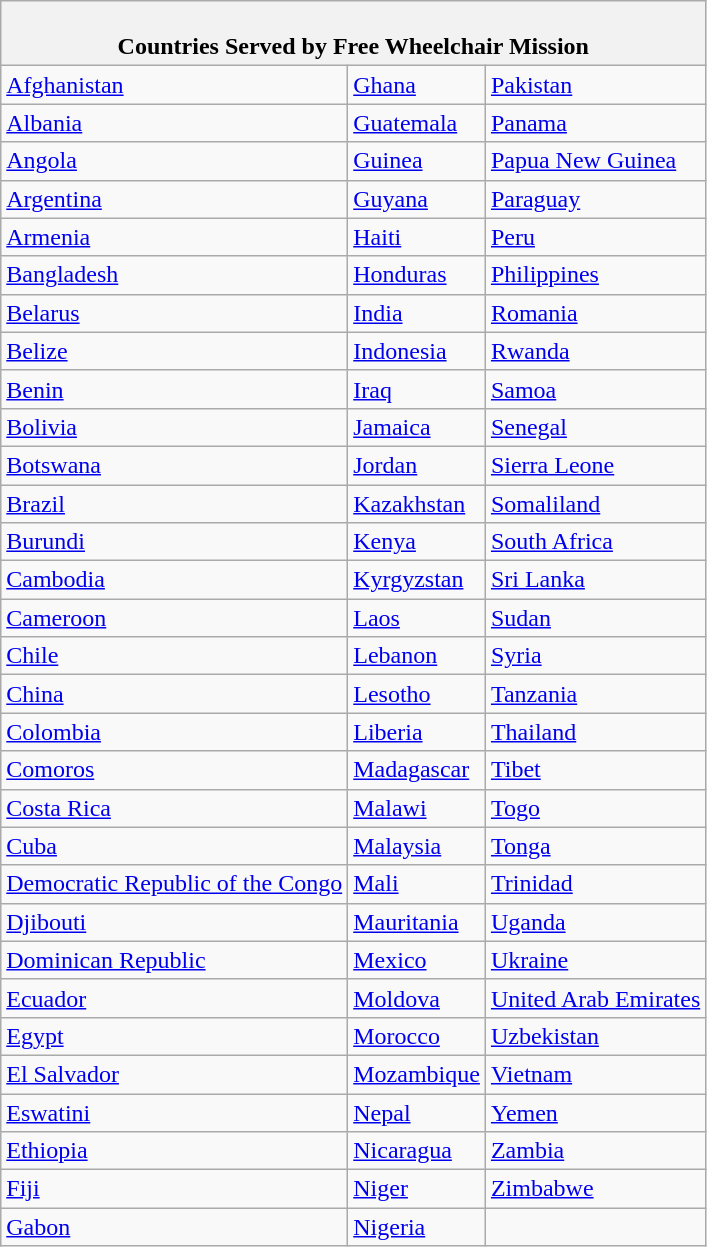<table class="wikitable">
<tr>
<th colspan="3"><br>Countries Served by Free Wheelchair Mission</th>
</tr>
<tr>
<td><a href='#'>Afghanistan</a></td>
<td><a href='#'>Ghana</a></td>
<td><a href='#'>Pakistan</a></td>
</tr>
<tr>
<td><a href='#'>Albania</a></td>
<td><a href='#'>Guatemala</a></td>
<td><a href='#'>Panama</a></td>
</tr>
<tr>
<td><a href='#'>Angola</a></td>
<td><a href='#'>Guinea</a></td>
<td><a href='#'>Papua New Guinea</a></td>
</tr>
<tr>
<td><a href='#'>Argentina</a></td>
<td><a href='#'>Guyana</a></td>
<td><a href='#'>Paraguay</a></td>
</tr>
<tr>
<td><a href='#'>Armenia</a></td>
<td><a href='#'>Haiti</a></td>
<td><a href='#'>Peru</a></td>
</tr>
<tr>
<td><a href='#'>Bangladesh</a></td>
<td><a href='#'>Honduras</a></td>
<td><a href='#'>Philippines</a></td>
</tr>
<tr>
<td><a href='#'>Belarus</a></td>
<td><a href='#'>India</a></td>
<td><a href='#'>Romania</a></td>
</tr>
<tr>
<td><a href='#'>Belize</a></td>
<td><a href='#'>Indonesia</a></td>
<td><a href='#'>Rwanda</a></td>
</tr>
<tr>
<td><a href='#'>Benin</a></td>
<td><a href='#'>Iraq</a></td>
<td><a href='#'>Samoa</a></td>
</tr>
<tr>
<td><a href='#'>Bolivia</a></td>
<td><a href='#'>Jamaica</a></td>
<td><a href='#'>Senegal</a></td>
</tr>
<tr>
<td><a href='#'>Botswana</a></td>
<td><a href='#'>Jordan</a></td>
<td><a href='#'>Sierra Leone</a></td>
</tr>
<tr>
<td><a href='#'>Brazil</a></td>
<td><a href='#'>Kazakhstan</a></td>
<td><a href='#'>Somaliland</a></td>
</tr>
<tr>
<td><a href='#'>Burundi</a></td>
<td><a href='#'>Kenya</a></td>
<td><a href='#'>South Africa</a></td>
</tr>
<tr>
<td><a href='#'>Cambodia</a></td>
<td><a href='#'>Kyrgyzstan</a></td>
<td><a href='#'>Sri Lanka</a></td>
</tr>
<tr>
<td><a href='#'>Cameroon</a></td>
<td><a href='#'>Laos</a></td>
<td><a href='#'>Sudan</a></td>
</tr>
<tr>
<td><a href='#'>Chile</a></td>
<td><a href='#'>Lebanon</a></td>
<td><a href='#'>Syria</a></td>
</tr>
<tr>
<td><a href='#'>China</a></td>
<td><a href='#'>Lesotho</a></td>
<td><a href='#'>Tanzania</a></td>
</tr>
<tr>
<td><a href='#'>Colombia</a></td>
<td><a href='#'>Liberia</a></td>
<td><a href='#'>Thailand</a></td>
</tr>
<tr>
<td><a href='#'>Comoros</a></td>
<td><a href='#'>Madagascar</a></td>
<td><a href='#'>Tibet</a></td>
</tr>
<tr>
<td><a href='#'>Costa Rica</a></td>
<td><a href='#'>Malawi</a></td>
<td><a href='#'>Togo</a></td>
</tr>
<tr>
<td><a href='#'>Cuba</a></td>
<td><a href='#'>Malaysia</a></td>
<td><a href='#'>Tonga</a></td>
</tr>
<tr>
<td><a href='#'>Democratic Republic of the Congo</a></td>
<td><a href='#'>Mali</a></td>
<td><a href='#'>Trinidad</a></td>
</tr>
<tr>
<td><a href='#'>Djibouti</a></td>
<td><a href='#'>Mauritania</a></td>
<td><a href='#'>Uganda</a></td>
</tr>
<tr>
<td><a href='#'>Dominican Republic</a></td>
<td><a href='#'>Mexico</a></td>
<td><a href='#'>Ukraine</a></td>
</tr>
<tr>
<td><a href='#'>Ecuador</a></td>
<td><a href='#'>Moldova</a></td>
<td><a href='#'>United Arab Emirates</a></td>
</tr>
<tr>
<td><a href='#'>Egypt</a></td>
<td><a href='#'>Morocco</a></td>
<td><a href='#'>Uzbekistan</a></td>
</tr>
<tr>
<td><a href='#'>El Salvador</a></td>
<td><a href='#'>Mozambique</a></td>
<td><a href='#'>Vietnam</a></td>
</tr>
<tr>
<td><a href='#'>Eswatini</a></td>
<td><a href='#'>Nepal</a></td>
<td><a href='#'>Yemen</a></td>
</tr>
<tr>
<td><a href='#'>Ethiopia</a></td>
<td><a href='#'>Nicaragua</a></td>
<td><a href='#'>Zambia</a></td>
</tr>
<tr>
<td><a href='#'>Fiji</a></td>
<td><a href='#'>Niger</a></td>
<td><a href='#'>Zimbabwe</a></td>
</tr>
<tr>
<td><a href='#'>Gabon</a></td>
<td><a href='#'>Nigeria</a></td>
<td></td>
</tr>
</table>
